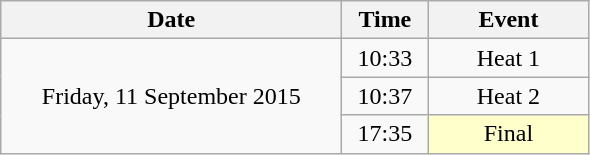<table class = "wikitable" style="text-align:center;">
<tr>
<th width=220>Date</th>
<th width=50>Time</th>
<th width=100>Event</th>
</tr>
<tr>
<td rowspan=3>Friday, 11 September 2015</td>
<td>10:33</td>
<td>Heat 1</td>
</tr>
<tr>
<td>10:37</td>
<td>Heat 2</td>
</tr>
<tr>
<td>17:35</td>
<td bgcolor=ffffcc>Final</td>
</tr>
</table>
